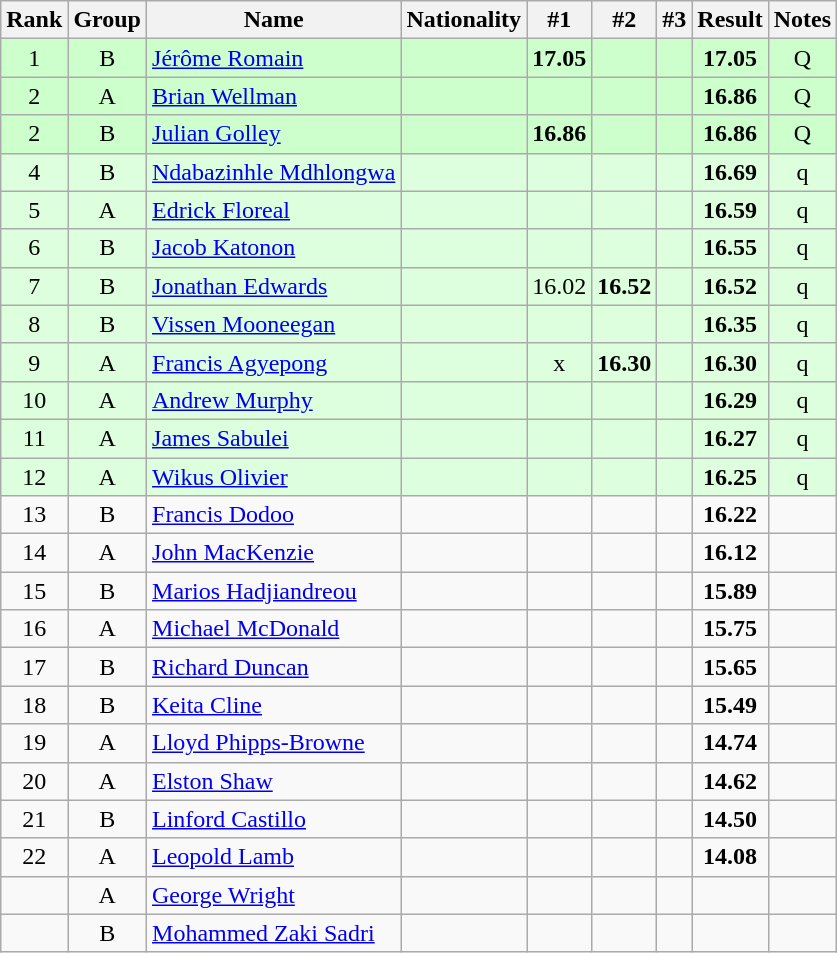<table class="wikitable sortable" style="text-align:center">
<tr>
<th>Rank</th>
<th>Group</th>
<th>Name</th>
<th>Nationality</th>
<th>#1</th>
<th>#2</th>
<th>#3</th>
<th>Result</th>
<th>Notes</th>
</tr>
<tr bgcolor=ccffcc>
<td>1</td>
<td>B</td>
<td align="left"><a href='#'>Jérôme Romain</a></td>
<td align=left></td>
<td><strong>17.05</strong></td>
<td></td>
<td></td>
<td><strong>17.05</strong></td>
<td>Q</td>
</tr>
<tr bgcolor=ccffcc>
<td>2</td>
<td>A</td>
<td align="left"><a href='#'>Brian Wellman</a></td>
<td align=left></td>
<td></td>
<td></td>
<td></td>
<td><strong>16.86</strong></td>
<td>Q</td>
</tr>
<tr bgcolor=ccffcc>
<td>2</td>
<td>B</td>
<td align="left"><a href='#'>Julian Golley</a></td>
<td align=left></td>
<td><strong>16.86</strong></td>
<td></td>
<td></td>
<td><strong>16.86</strong></td>
<td>Q</td>
</tr>
<tr bgcolor=ddffdd>
<td>4</td>
<td>B</td>
<td align="left"><a href='#'>Ndabazinhle Mdhlongwa</a></td>
<td align=left></td>
<td></td>
<td></td>
<td></td>
<td><strong>16.69</strong></td>
<td>q</td>
</tr>
<tr bgcolor=ddffdd>
<td>5</td>
<td>A</td>
<td align="left"><a href='#'>Edrick Floreal</a></td>
<td align=left></td>
<td></td>
<td></td>
<td></td>
<td><strong>16.59</strong></td>
<td>q</td>
</tr>
<tr bgcolor=ddffdd>
<td>6</td>
<td>B</td>
<td align="left"><a href='#'>Jacob Katonon</a></td>
<td align=left></td>
<td></td>
<td></td>
<td></td>
<td><strong>16.55</strong></td>
<td>q</td>
</tr>
<tr bgcolor=ddffdd>
<td>7</td>
<td>B</td>
<td align="left"><a href='#'>Jonathan Edwards</a></td>
<td align=left></td>
<td>16.02</td>
<td><strong>16.52</strong></td>
<td></td>
<td><strong>16.52</strong></td>
<td>q</td>
</tr>
<tr bgcolor=ddffdd>
<td>8</td>
<td>B</td>
<td align="left"><a href='#'>Vissen Mooneegan</a></td>
<td align=left></td>
<td></td>
<td></td>
<td></td>
<td><strong>16.35</strong></td>
<td>q</td>
</tr>
<tr bgcolor=ddffdd>
<td>9</td>
<td>A</td>
<td align="left"><a href='#'>Francis Agyepong</a></td>
<td align=left></td>
<td>x</td>
<td><strong>16.30</strong></td>
<td></td>
<td><strong>16.30</strong></td>
<td>q</td>
</tr>
<tr bgcolor=ddffdd>
<td>10</td>
<td>A</td>
<td align="left"><a href='#'>Andrew Murphy</a></td>
<td align=left></td>
<td></td>
<td></td>
<td></td>
<td><strong>16.29</strong></td>
<td>q</td>
</tr>
<tr bgcolor=ddffdd>
<td>11</td>
<td>A</td>
<td align="left"><a href='#'>James Sabulei</a></td>
<td align=left></td>
<td></td>
<td></td>
<td></td>
<td><strong>16.27</strong></td>
<td>q</td>
</tr>
<tr bgcolor=ddffdd>
<td>12</td>
<td>A</td>
<td align="left"><a href='#'>Wikus Olivier</a></td>
<td align=left></td>
<td></td>
<td></td>
<td></td>
<td><strong>16.25</strong></td>
<td>q</td>
</tr>
<tr>
<td>13</td>
<td>B</td>
<td align="left"><a href='#'>Francis Dodoo</a></td>
<td align=left></td>
<td></td>
<td></td>
<td></td>
<td><strong>16.22</strong></td>
<td></td>
</tr>
<tr>
<td>14</td>
<td>A</td>
<td align="left"><a href='#'>John MacKenzie</a></td>
<td align=left></td>
<td></td>
<td></td>
<td></td>
<td><strong>16.12</strong></td>
<td></td>
</tr>
<tr>
<td>15</td>
<td>B</td>
<td align="left"><a href='#'>Marios Hadjiandreou</a></td>
<td align=left></td>
<td></td>
<td></td>
<td></td>
<td><strong>15.89</strong></td>
<td></td>
</tr>
<tr>
<td>16</td>
<td>A</td>
<td align="left"><a href='#'>Michael McDonald</a></td>
<td align=left></td>
<td></td>
<td></td>
<td></td>
<td><strong>15.75</strong></td>
<td></td>
</tr>
<tr>
<td>17</td>
<td>B</td>
<td align="left"><a href='#'>Richard Duncan</a></td>
<td align=left></td>
<td></td>
<td></td>
<td></td>
<td><strong>15.65</strong></td>
<td></td>
</tr>
<tr>
<td>18</td>
<td>B</td>
<td align="left"><a href='#'>Keita Cline</a></td>
<td align=left></td>
<td></td>
<td></td>
<td></td>
<td><strong>15.49</strong></td>
<td></td>
</tr>
<tr>
<td>19</td>
<td>A</td>
<td align="left"><a href='#'>Lloyd Phipps-Browne</a></td>
<td align=left></td>
<td></td>
<td></td>
<td></td>
<td><strong>14.74</strong></td>
<td></td>
</tr>
<tr>
<td>20</td>
<td>A</td>
<td align="left"><a href='#'>Elston Shaw</a></td>
<td align=left></td>
<td></td>
<td></td>
<td></td>
<td><strong>14.62</strong></td>
<td></td>
</tr>
<tr>
<td>21</td>
<td>B</td>
<td align="left"><a href='#'>Linford Castillo</a></td>
<td align=left></td>
<td></td>
<td></td>
<td></td>
<td><strong>14.50</strong></td>
<td></td>
</tr>
<tr>
<td>22</td>
<td>A</td>
<td align="left"><a href='#'>Leopold Lamb</a></td>
<td align=left></td>
<td></td>
<td></td>
<td></td>
<td><strong>14.08</strong></td>
<td></td>
</tr>
<tr>
<td></td>
<td>A</td>
<td align="left"><a href='#'>George Wright</a></td>
<td align=left></td>
<td></td>
<td></td>
<td></td>
<td><strong></strong></td>
<td></td>
</tr>
<tr>
<td></td>
<td>B</td>
<td align="left"><a href='#'>Mohammed Zaki Sadri</a></td>
<td align=left></td>
<td></td>
<td></td>
<td></td>
<td><strong></strong></td>
<td></td>
</tr>
</table>
